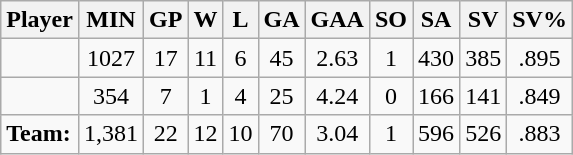<table class="wikitable sortable" style="text-align:center;">
<tr>
<th>Player</th>
<th title="Minutes played">MIN</th>
<th title="Games played in">GP</th>
<th title="Wins">W</th>
<th title="Losses">L</th>
<th title="Goals against">GA</th>
<th title="Goals against average">GAA</th>
<th title="Shut-outs">SO</th>
<th title="Shots against">SA</th>
<th title="Shots saved">SV</th>
<th title="Save percentage">SV%</th>
</tr>
<tr>
<td style="text-align:left;"></td>
<td>1027</td>
<td>17</td>
<td>11</td>
<td>6</td>
<td>45</td>
<td>2.63</td>
<td>1</td>
<td>430</td>
<td>385</td>
<td>.895</td>
</tr>
<tr>
<td style="text-align:left;"></td>
<td>354</td>
<td>7</td>
<td>1</td>
<td>4</td>
<td>25</td>
<td>4.24</td>
<td>0</td>
<td>166</td>
<td>141</td>
<td>.849</td>
</tr>
<tr>
<td style="text-align:left;"><strong>Team:</strong></td>
<td>1,381</td>
<td>22</td>
<td>12</td>
<td>10</td>
<td>70</td>
<td>3.04</td>
<td>1</td>
<td>596</td>
<td>526</td>
<td>.883</td>
</tr>
</table>
